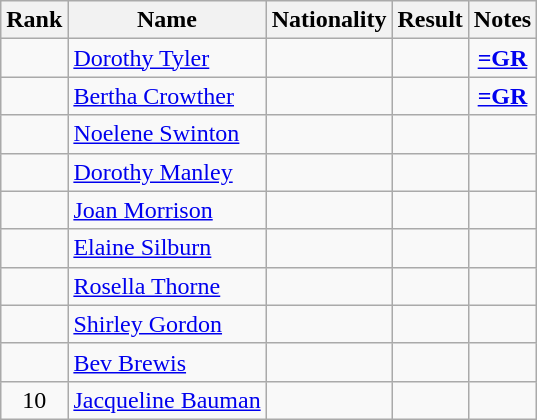<table class="wikitable sortable" style=" text-align:center">
<tr>
<th>Rank</th>
<th>Name</th>
<th>Nationality</th>
<th>Result</th>
<th>Notes</th>
</tr>
<tr>
<td></td>
<td align=left><a href='#'>Dorothy Tyler</a></td>
<td align=left></td>
<td></td>
<td><strong><a href='#'>=GR</a></strong></td>
</tr>
<tr>
<td></td>
<td align=left><a href='#'>Bertha Crowther</a></td>
<td align=left></td>
<td></td>
<td><strong><a href='#'>=GR</a></strong></td>
</tr>
<tr>
<td></td>
<td align=left><a href='#'>Noelene Swinton</a></td>
<td align=left></td>
<td></td>
<td></td>
</tr>
<tr>
<td></td>
<td align=left><a href='#'>Dorothy Manley</a></td>
<td align=left></td>
<td></td>
<td></td>
</tr>
<tr>
<td></td>
<td align=left><a href='#'>Joan Morrison</a></td>
<td align="left"></td>
<td></td>
<td></td>
</tr>
<tr>
<td></td>
<td align=left><a href='#'>Elaine Silburn</a></td>
<td align=left></td>
<td></td>
<td></td>
</tr>
<tr>
<td></td>
<td align=left><a href='#'>Rosella Thorne</a></td>
<td align=left></td>
<td></td>
<td></td>
</tr>
<tr>
<td></td>
<td align=left><a href='#'>Shirley Gordon</a></td>
<td align=left></td>
<td></td>
<td></td>
</tr>
<tr>
<td></td>
<td align=left><a href='#'>Bev Brewis</a></td>
<td align=left></td>
<td></td>
<td></td>
</tr>
<tr>
<td>10</td>
<td align=left><a href='#'>Jacqueline Bauman</a></td>
<td align=left></td>
<td></td>
<td></td>
</tr>
</table>
